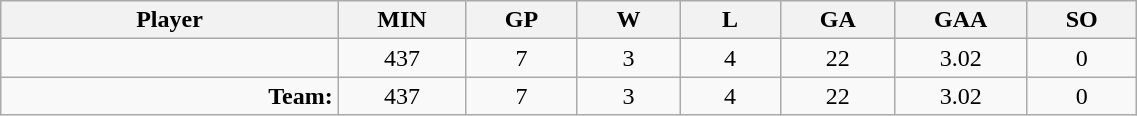<table class="wikitable sortable" width="60%">
<tr>
<th bgcolor="#DDDDFF" width="10%">Player</th>
<th width="3%" bgcolor="#DDDDFF" title="Minutes played">MIN</th>
<th width="3%" bgcolor="#DDDDFF" title="Games played in">GP</th>
<th width="3%" bgcolor="#DDDDFF" title="Wins">W</th>
<th width="3%" bgcolor="#DDDDFF"title="Losses">L</th>
<th width="3%" bgcolor="#DDDDFF" title="Goals against">GA</th>
<th width="3%" bgcolor="#DDDDFF" title="Goals against average">GAA</th>
<th width="3%" bgcolor="#DDDDFF" title="Shut-outs">SO</th>
</tr>
<tr align="center">
<td align="right"></td>
<td>437</td>
<td>7</td>
<td>3</td>
<td>4</td>
<td>22</td>
<td>3.02</td>
<td>0</td>
</tr>
<tr align="center">
<td align="right"><strong>Team:</strong></td>
<td>437</td>
<td>7</td>
<td>3</td>
<td>4</td>
<td>22</td>
<td>3.02</td>
<td>0</td>
</tr>
</table>
